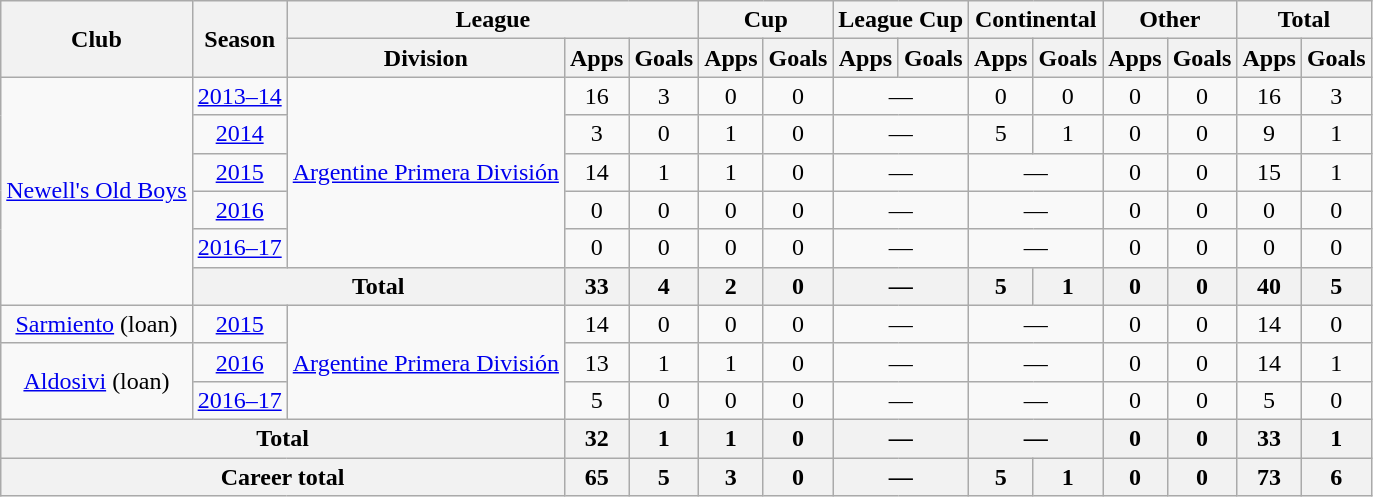<table class="wikitable" style="text-align:center">
<tr>
<th rowspan="2">Club</th>
<th rowspan="2">Season</th>
<th colspan="3">League</th>
<th colspan="2">Cup</th>
<th colspan="2">League Cup</th>
<th colspan="2">Continental</th>
<th colspan="2">Other</th>
<th colspan="2">Total</th>
</tr>
<tr>
<th>Division</th>
<th>Apps</th>
<th>Goals</th>
<th>Apps</th>
<th>Goals</th>
<th>Apps</th>
<th>Goals</th>
<th>Apps</th>
<th>Goals</th>
<th>Apps</th>
<th>Goals</th>
<th>Apps</th>
<th>Goals</th>
</tr>
<tr>
<td rowspan="6"><a href='#'>Newell's Old Boys</a></td>
<td><a href='#'>2013–14</a></td>
<td rowspan="5"><a href='#'>Argentine Primera División</a></td>
<td>16</td>
<td>3</td>
<td>0</td>
<td>0</td>
<td colspan="2">—</td>
<td>0</td>
<td>0</td>
<td>0</td>
<td>0</td>
<td>16</td>
<td>3</td>
</tr>
<tr>
<td><a href='#'>2014</a></td>
<td>3</td>
<td>0</td>
<td>1</td>
<td>0</td>
<td colspan="2">—</td>
<td>5</td>
<td>1</td>
<td>0</td>
<td>0</td>
<td>9</td>
<td>1</td>
</tr>
<tr>
<td><a href='#'>2015</a></td>
<td>14</td>
<td>1</td>
<td>1</td>
<td>0</td>
<td colspan="2">—</td>
<td colspan="2">—</td>
<td>0</td>
<td>0</td>
<td>15</td>
<td>1</td>
</tr>
<tr>
<td><a href='#'>2016</a></td>
<td>0</td>
<td>0</td>
<td>0</td>
<td>0</td>
<td colspan="2">—</td>
<td colspan="2">—</td>
<td>0</td>
<td>0</td>
<td>0</td>
<td>0</td>
</tr>
<tr>
<td><a href='#'>2016–17</a></td>
<td>0</td>
<td>0</td>
<td>0</td>
<td>0</td>
<td colspan="2">—</td>
<td colspan="2">—</td>
<td>0</td>
<td>0</td>
<td>0</td>
<td>0</td>
</tr>
<tr>
<th colspan="2">Total</th>
<th>33</th>
<th>4</th>
<th>2</th>
<th>0</th>
<th colspan="2">—</th>
<th>5</th>
<th>1</th>
<th>0</th>
<th>0</th>
<th>40</th>
<th>5</th>
</tr>
<tr>
<td rowspan="1"><a href='#'>Sarmiento</a> (loan)</td>
<td><a href='#'>2015</a></td>
<td rowspan="3"><a href='#'>Argentine Primera División</a></td>
<td>14</td>
<td>0</td>
<td>0</td>
<td>0</td>
<td colspan="2">—</td>
<td colspan="2">—</td>
<td>0</td>
<td>0</td>
<td>14</td>
<td>0</td>
</tr>
<tr>
<td rowspan="2"><a href='#'>Aldosivi</a> (loan)</td>
<td><a href='#'>2016</a></td>
<td>13</td>
<td>1</td>
<td>1</td>
<td>0</td>
<td colspan="2">—</td>
<td colspan="2">—</td>
<td>0</td>
<td>0</td>
<td>14</td>
<td>1</td>
</tr>
<tr>
<td><a href='#'>2016–17</a></td>
<td>5</td>
<td>0</td>
<td>0</td>
<td>0</td>
<td colspan="2">—</td>
<td colspan="2">—</td>
<td>0</td>
<td>0</td>
<td>5</td>
<td>0</td>
</tr>
<tr>
<th colspan="3">Total</th>
<th>32</th>
<th>1</th>
<th>1</th>
<th>0</th>
<th colspan="2">—</th>
<th colspan="2">—</th>
<th>0</th>
<th>0</th>
<th>33</th>
<th>1</th>
</tr>
<tr>
<th colspan="3">Career total</th>
<th>65</th>
<th>5</th>
<th>3</th>
<th>0</th>
<th colspan="2">—</th>
<th>5</th>
<th>1</th>
<th>0</th>
<th>0</th>
<th>73</th>
<th>6</th>
</tr>
</table>
